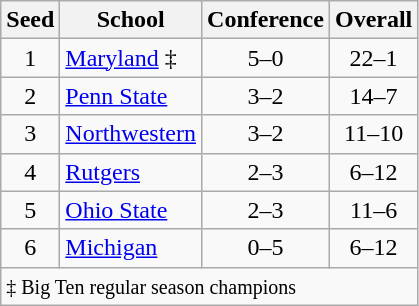<table class="wikitable" style="text-align:center">
<tr>
<th>Seed</th>
<th>School</th>
<th>Conference</th>
<th>Overall</th>
</tr>
<tr>
<td>1</td>
<td align=left><a href='#'>Maryland</a> ‡</td>
<td>5–0</td>
<td>22–1</td>
</tr>
<tr>
<td>2</td>
<td align=left><a href='#'>Penn State</a></td>
<td>3–2</td>
<td>14–7</td>
</tr>
<tr>
<td>3</td>
<td align=left><a href='#'>Northwestern</a></td>
<td>3–2</td>
<td>11–10</td>
</tr>
<tr>
<td>4</td>
<td align=left><a href='#'>Rutgers</a></td>
<td>2–3</td>
<td>6–12</td>
</tr>
<tr>
<td>5</td>
<td align=left><a href='#'>Ohio State</a></td>
<td>2–3</td>
<td>11–6</td>
</tr>
<tr>
<td>6</td>
<td align=left><a href='#'>Michigan</a></td>
<td>0–5</td>
<td>6–12</td>
</tr>
<tr>
<td colspan=4 align=left><small>‡ Big Ten regular season champions</small></td>
</tr>
</table>
